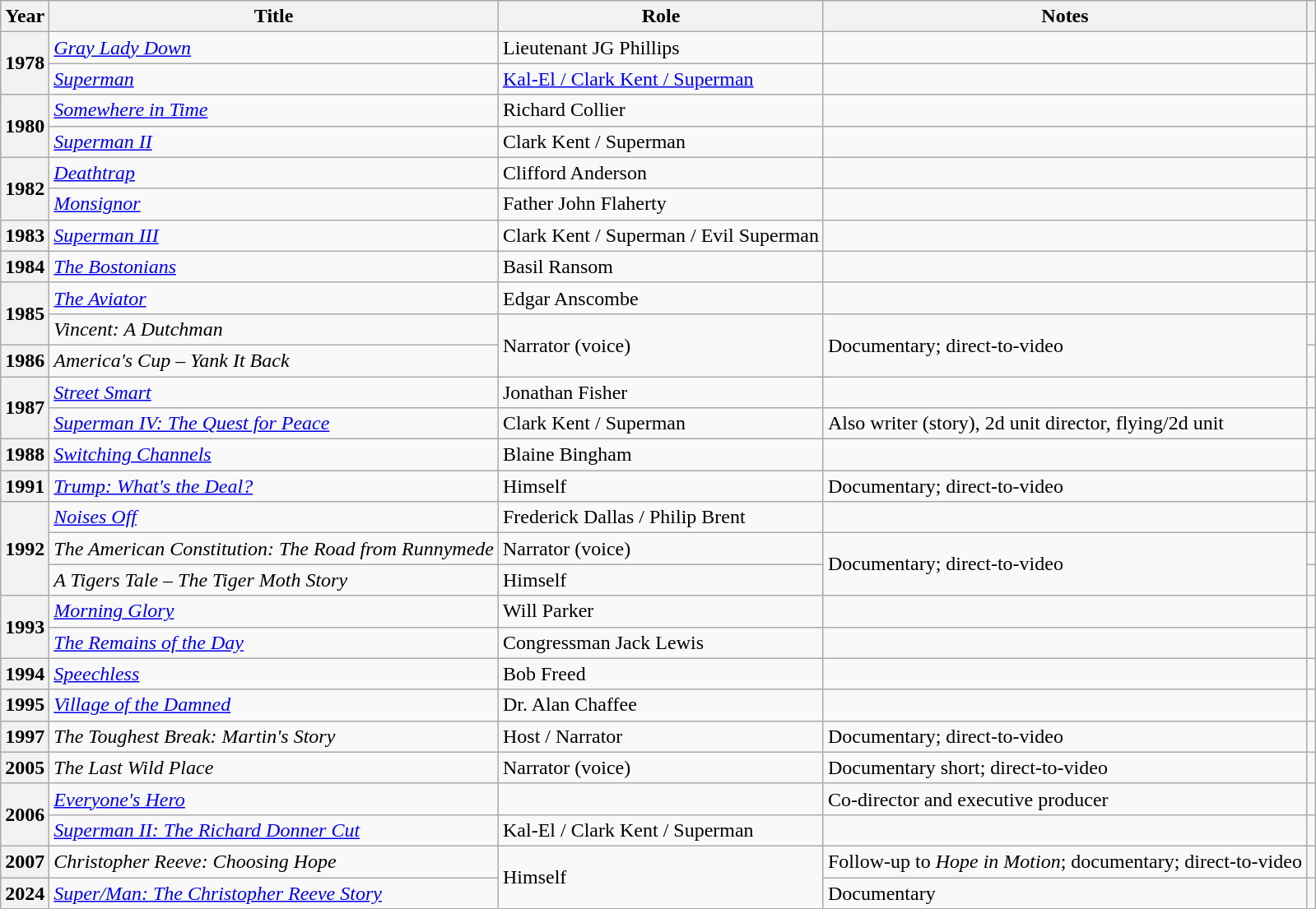<table class="wikitable plainrowheaders sortable">
<tr>
<th scope="col">Year</th>
<th scope="col">Title</th>
<th scope="col">Role</th>
<th scope="col" class="unsortable">Notes</th>
<th scope="col" class="unsortable"></th>
</tr>
<tr>
<th rowspan="2" scope="row">1978</th>
<td><em><a href='#'>Gray Lady Down</a></em></td>
<td>Lieutenant JG Phillips</td>
<td></td>
<td style="text-align:center;"></td>
</tr>
<tr>
<td><em><a href='#'>Superman</a></em></td>
<td><a href='#'>Kal-El / Clark Kent / Superman</a></td>
<td></td>
<td style="text-align:center;"></td>
</tr>
<tr>
<th rowspan="2" scope="row">1980</th>
<td><em><a href='#'>Somewhere in Time</a></em></td>
<td>Richard Collier</td>
<td></td>
<td style="text-align:center;"></td>
</tr>
<tr>
<td><em><a href='#'>Superman II</a></em></td>
<td>Clark Kent / Superman</td>
<td></td>
<td style="text-align:center;"></td>
</tr>
<tr>
<th rowspan="2" scope="row">1982</th>
<td><em><a href='#'>Deathtrap</a></em></td>
<td>Clifford Anderson</td>
<td></td>
<td style="text-align:center;"></td>
</tr>
<tr>
<td><em><a href='#'>Monsignor</a></em></td>
<td>Father John Flaherty</td>
<td></td>
<td style="text-align:center;"></td>
</tr>
<tr>
<th scope="row">1983</th>
<td><em><a href='#'>Superman III</a></em></td>
<td>Clark Kent / Superman / Evil Superman</td>
<td></td>
<td style="text-align:center;"></td>
</tr>
<tr>
<th scope="row">1984</th>
<td><em><a href='#'>The Bostonians</a></em></td>
<td>Basil Ransom</td>
<td></td>
<td style="text-align:center;"></td>
</tr>
<tr>
<th rowspan="2" scope="row">1985</th>
<td><em><a href='#'>The Aviator</a></em></td>
<td>Edgar Anscombe</td>
<td></td>
<td style="text-align:center;"></td>
</tr>
<tr>
<td><em>Vincent: A Dutchman</em></td>
<td rowspan="2">Narrator (voice)</td>
<td rowspan="2">Documentary; direct-to-video</td>
<td style="text-align:center;"></td>
</tr>
<tr>
<th scope="row">1986</th>
<td><em>America's Cup – Yank It Back</em></td>
<td style="text-align:center;"></td>
</tr>
<tr>
<th rowspan="2" scope="row">1987</th>
<td><em><a href='#'>Street Smart</a></em></td>
<td>Jonathan Fisher</td>
<td></td>
<td style="text-align:center;"></td>
</tr>
<tr>
<td><em><a href='#'>Superman IV: The Quest for Peace</a></em></td>
<td>Clark Kent / Superman</td>
<td>Also writer (story), 2d unit director, flying/2d unit</td>
<td style="text-align:center;"></td>
</tr>
<tr>
<th scope="row">1988</th>
<td><em><a href='#'>Switching Channels</a></em></td>
<td>Blaine Bingham</td>
<td></td>
<td style="text-align:center;"></td>
</tr>
<tr>
<th scope="row">1991</th>
<td><em><a href='#'>Trump: What's the Deal?</a></em></td>
<td>Himself</td>
<td>Documentary; direct-to-video</td>
<td style="text-align:center;"></td>
</tr>
<tr>
<th rowspan="3" scope="row">1992</th>
<td><em><a href='#'>Noises Off</a></em></td>
<td>Frederick Dallas / Philip Brent</td>
<td></td>
<td style="text-align:center;"></td>
</tr>
<tr>
<td><em>The American Constitution: The Road from Runnymede</em></td>
<td>Narrator (voice)</td>
<td rowspan="2">Documentary; direct-to-video</td>
<td style="text-align:center;"></td>
</tr>
<tr>
<td><em>A Tigers Tale – The Tiger Moth Story</em></td>
<td>Himself</td>
<td style="text-align:center;"></td>
</tr>
<tr>
<th rowspan="2" scope="row">1993</th>
<td><em><a href='#'>Morning Glory</a></em></td>
<td>Will Parker</td>
<td></td>
<td style="text-align:center;"></td>
</tr>
<tr>
<td><em><a href='#'>The Remains of the Day</a></em></td>
<td>Congressman Jack Lewis</td>
<td></td>
<td style="text-align:center;"></td>
</tr>
<tr>
<th scope="row">1994</th>
<td><em><a href='#'>Speechless</a></em></td>
<td>Bob Freed</td>
<td></td>
<td style="text-align:center;"></td>
</tr>
<tr>
<th scope="row">1995</th>
<td><em><a href='#'>Village of the Damned</a></em></td>
<td>Dr. Alan Chaffee</td>
<td></td>
<td style="text-align:center;"></td>
</tr>
<tr>
<th scope="row">1997</th>
<td><em>The Toughest Break: Martin's Story</em></td>
<td>Host / Narrator</td>
<td>Documentary; direct-to-video</td>
<td style="text-align:center;"></td>
</tr>
<tr>
<th scope="row">2005</th>
<td><em>The Last Wild Place</em></td>
<td>Narrator (voice)</td>
<td>Documentary short; direct-to-video</td>
<td style="text-align:center;"></td>
</tr>
<tr>
<th rowspan="2" scope="row">2006</th>
<td><em><a href='#'>Everyone's Hero</a></em></td>
<td></td>
<td>Co-director and executive producer</td>
<td style="text-align:center;"></td>
</tr>
<tr>
<td><em><a href='#'>Superman II: The Richard Donner Cut</a></em></td>
<td>Kal-El / Clark Kent / Superman</td>
<td></td>
<td style="text-align:center;"></td>
</tr>
<tr>
<th scope="row">2007</th>
<td><em>Christopher Reeve: Choosing Hope</em></td>
<td rowspan="2">Himself</td>
<td>Follow-up to <em>Hope in Motion</em>; documentary; direct-to-video</td>
<td style="text-align:center;"></td>
</tr>
<tr>
<th scope="row">2024</th>
<td><em><a href='#'>Super/Man: The Christopher Reeve Story</a></em></td>
<td>Documentary</td>
<td style="text-align:center;"></td>
</tr>
</table>
